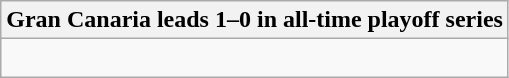<table class="wikitable collapsible collapsed">
<tr>
<th>Gran Canaria leads 1–0 in all-time playoff series</th>
</tr>
<tr>
<td><br></td>
</tr>
</table>
